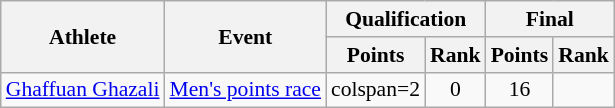<table class=wikitable style="text-align:center; font-size:90%">
<tr>
<th rowspan=2>Athlete</th>
<th rowspan=2>Event</th>
<th colspan=2>Qualification</th>
<th colspan=2>Final</th>
</tr>
<tr>
<th>Points</th>
<th>Rank</th>
<th>Points</th>
<th>Rank</th>
</tr>
<tr>
<td align=left><a href='#'>Ghaffuan Ghazali</a></td>
<td align=left rowspan=2><a href='#'>Men's points race</a></td>
<td>colspan=2 </td>
<td>0</td>
<td>16</td>
</tr>
</table>
